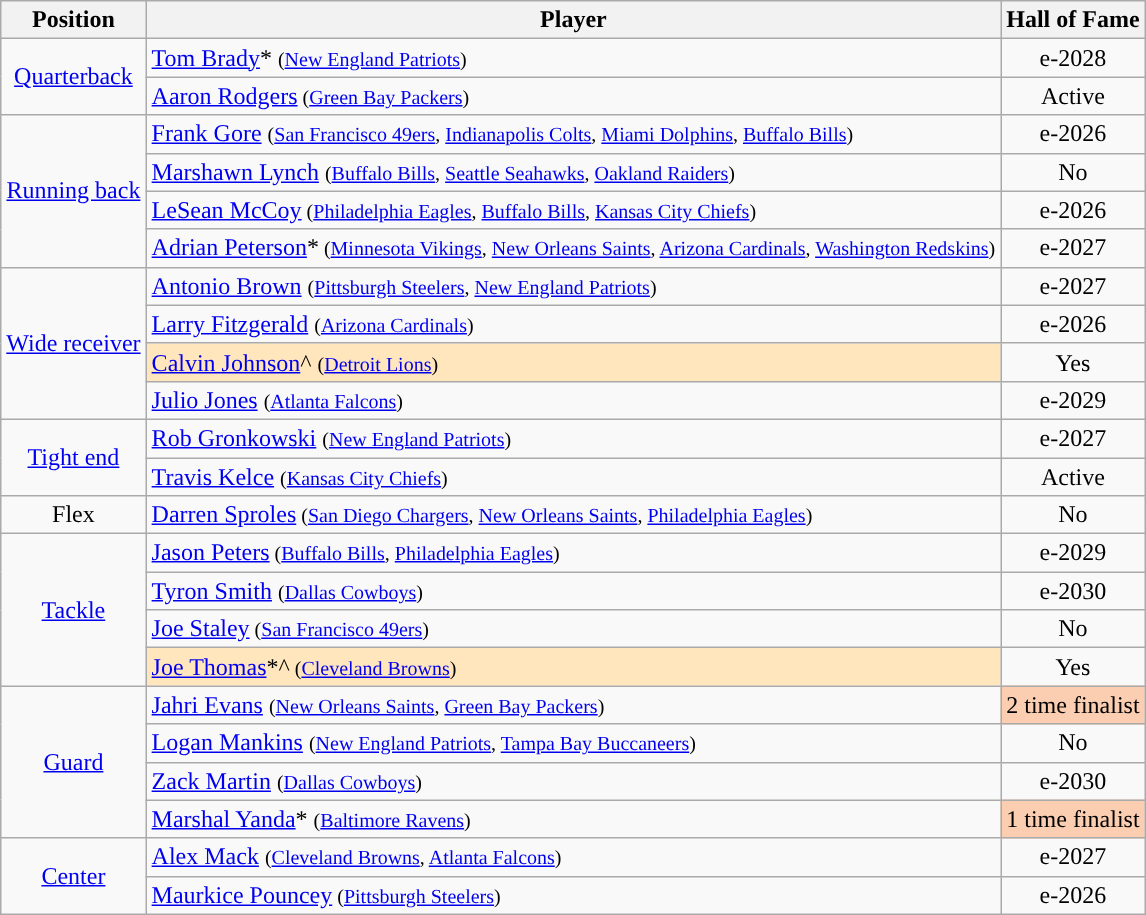<table class="wikitable">
<tr>
<th>Position</th>
<th>Player</th>
<th>Hall of Fame</th>
</tr>
<tr>
<td style="text-align:center;" rowspan="2"><a href='#'>Quarterback</a></td>
<td><a href='#'>Tom Brady</a>* <small> (<a href='#'>New England Patriots</a>)</small></td>
<td align=center>e-2028</td>
</tr>
<tr>
<td><a href='#'>Aaron Rodgers</a><small> (<a href='#'>Green Bay Packers</a>)</small></td>
<td align=center>Active</td>
</tr>
<tr>
<td style="text-align:center;" rowspan="4"><a href='#'>Running back</a></td>
<td><a href='#'>Frank Gore</a> <small> (<a href='#'>San Francisco 49ers</a>, <a href='#'>Indianapolis Colts</a>, <a href='#'>Miami Dolphins</a>, <a href='#'>Buffalo Bills</a>)</small></td>
<td align=center>e-2026</td>
</tr>
<tr>
<td><a href='#'>Marshawn Lynch</a> <small> (<a href='#'>Buffalo Bills</a>, <a href='#'>Seattle Seahawks</a>, <a href='#'>Oakland Raiders</a>)</small></td>
<td align=center>No</td>
</tr>
<tr>
<td><a href='#'>LeSean McCoy</a><small> (<a href='#'>Philadelphia Eagles</a>, <a href='#'>Buffalo Bills</a>, <a href='#'>Kansas City Chiefs</a>)</small></td>
<td align=center>e-2026</td>
</tr>
<tr>
<td><a href='#'>Adrian Peterson</a>*<small> (<a href='#'>Minnesota Vikings</a>, <a href='#'>New Orleans Saints</a>, <a href='#'>Arizona Cardinals</a>, <a href='#'>Washington Redskins</a>)</small></td>
<td align=center>e-2027</td>
</tr>
<tr>
<td style="text-align:center;" rowspan="4"><a href='#'>Wide receiver</a></td>
<td><a href='#'>Antonio Brown</a>  <small>  (<a href='#'>Pittsburgh Steelers</a>, <a href='#'>New England Patriots</a>)</small></td>
<td align=center>e-2027</td>
</tr>
<tr>
<td><a href='#'>Larry Fitzgerald</a> <small>(<a href='#'>Arizona Cardinals</a>)</small></td>
<td align=center>e-2026</td>
</tr>
<tr>
<td style="background-color:#FFE6BD"><a href='#'>Calvin Johnson</a>^ <small>(<a href='#'>Detroit Lions</a>)</small></td>
<td align=center>Yes</td>
</tr>
<tr>
<td><a href='#'>Julio Jones</a>  <small>(<a href='#'>Atlanta Falcons</a>)</small></td>
<td align=center>e-2029</td>
</tr>
<tr>
<td style="text-align:center;" rowspan="2"><a href='#'>Tight end</a></td>
<td><a href='#'>Rob Gronkowski</a> <small>(<a href='#'>New England Patriots</a>)</small></td>
<td align=center>e-2027</td>
</tr>
<tr>
<td><a href='#'>Travis Kelce</a> <small>(<a href='#'>Kansas City Chiefs</a>)</small></td>
<td align=center>Active</td>
</tr>
<tr>
<td style="text-align:center;" rowspan="1">Flex</td>
<td><a href='#'>Darren Sproles</a><small> (<a href='#'>San Diego Chargers</a>, <a href='#'>New Orleans Saints</a>, <a href='#'>Philadelphia Eagles</a>)</small></td>
<td align=center>No</td>
</tr>
<tr>
<td style="text-align:center;" rowspan="4"><a href='#'>Tackle</a></td>
<td><a href='#'>Jason Peters</a><small> (<a href='#'>Buffalo Bills</a>, <a href='#'>Philadelphia Eagles</a>)</small></td>
<td align=center>e-2029</td>
</tr>
<tr>
<td><a href='#'>Tyron Smith</a> <small>(<a href='#'>Dallas Cowboys</a>)</small></td>
<td align=center>e-2030</td>
</tr>
<tr>
<td><a href='#'>Joe Staley</a><small> (<a href='#'>San Francisco 49ers</a>)</small></td>
<td align=center>No</td>
</tr>
<tr>
<td style="background-color:#FFE6BD"> <a href='#'>Joe Thomas</a>*^<small> (<a href='#'>Cleveland Browns</a>)</small></td>
<td align=center>Yes</td>
</tr>
<tr>
<td style="text-align:center;" rowspan="4"><a href='#'>Guard</a></td>
<td><a href='#'>Jahri Evans</a>  <small> (<a href='#'>New Orleans Saints</a>, <a href='#'>Green Bay Packers</a>) </small></td>
<td align=center style="background-color:#FBCEB1">2 time finalist</td>
</tr>
<tr>
<td><a href='#'>Logan Mankins</a>  <small>  (<a href='#'>New England Patriots</a>, <a href='#'>Tampa Bay Buccaneers</a>)  </small></td>
<td align=center>No</td>
</tr>
<tr>
<td>  <a href='#'>Zack Martin</a>  <small>  (<a href='#'>Dallas Cowboys</a>)  </small></td>
<td align=center>e-2030</td>
</tr>
<tr>
<td><a href='#'>Marshal Yanda</a>*  <small>  (<a href='#'>Baltimore Ravens</a>)  </small></td>
<td align=center style="background-color:#FBCEB1">1 time finalist</td>
</tr>
<tr>
<td style="text-align:center;" rowspan="2"><a href='#'>Center</a></td>
<td><a href='#'>Alex Mack</a> <small>(<a href='#'>Cleveland Browns</a>, <a href='#'>Atlanta Falcons</a>)</small></td>
<td align=center>e-2027</td>
</tr>
<tr>
<td>  <a href='#'>Maurkice Pouncey</a><small> (<a href='#'>Pittsburgh Steelers</a>)</small></td>
<td align=center>e-2026</td>
</tr>
</table>
